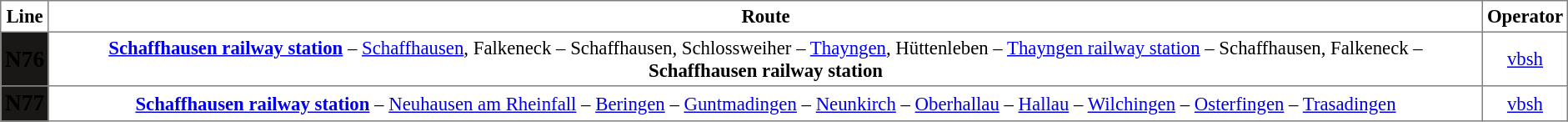<table border="1" cellspacing="0" cellpadding="3" style="border-collapse:collapse; font-size:95%; margin-left:10px; margin-bottom:5px;">
<tr>
<th>Line</th>
<th>Route</th>
<th>Operator</th>
</tr>
<tr align=center>
<td bgcolor=#1A1817><span><big><strong>N76</strong></big></span></td>
<td><strong><a href='#'>Schaffhausen railway station</a></strong> – <a href='#'>Schaffhausen</a>, Falkeneck – Schaffhausen, Schlossweiher – <a href='#'>Thayngen</a>, Hüttenleben – <a href='#'>Thayngen railway station</a> – Schaffhausen, Falkeneck – <strong>Schaffhausen railway station</strong></td>
<td><a href='#'>vbsh</a></td>
</tr>
<tr align=center>
<td bgcolor=#1A1817><span><big><strong>N77</strong></big></span></td>
<td><strong><a href='#'>Schaffhausen railway station</a></strong> – <a href='#'>Neuhausen am Rheinfall</a> – <a href='#'>Beringen</a> – <a href='#'>Guntmadingen</a> – <a href='#'>Neunkirch</a> – <a href='#'>Oberhallau</a> – <a href='#'>Hallau</a> – <a href='#'>Wilchingen</a> – <a href='#'>Osterfingen</a> – <a href='#'>Trasadingen</a></td>
<td><a href='#'>vbsh</a></td>
</tr>
</table>
